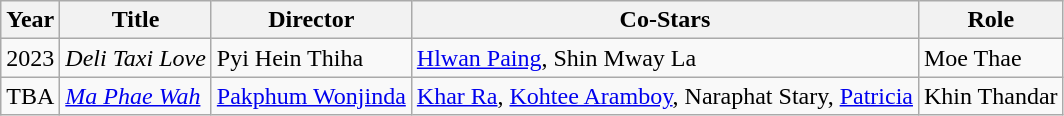<table class="wikitable sortable mw-collapsible">
<tr>
<th>Year</th>
<th>Title</th>
<th>Director</th>
<th>Co-Stars</th>
<th>Role</th>
</tr>
<tr>
<td>2023</td>
<td><em>Deli Taxi Love</em></td>
<td>Pyi Hein Thiha</td>
<td><a href='#'>Hlwan Paing</a>, Shin Mway La</td>
<td>Moe Thae</td>
</tr>
<tr>
<td>TBA</td>
<td><em><a href='#'>Ma Phae Wah</a></em></td>
<td><a href='#'>Pakphum Wonjinda</a></td>
<td><a href='#'>Khar Ra</a>, <a href='#'>Kohtee Aramboy</a>, Naraphat Stary, <a href='#'>Patricia</a></td>
<td>Khin Thandar</td>
</tr>
</table>
